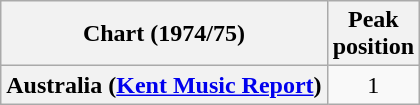<table class="wikitable plainrowheaders" style="text-align:center">
<tr>
<th>Chart (1974/75)</th>
<th>Peak<br>position</th>
</tr>
<tr>
<th scope="row">Australia (<a href='#'>Kent Music Report</a>)</th>
<td>1</td>
</tr>
</table>
